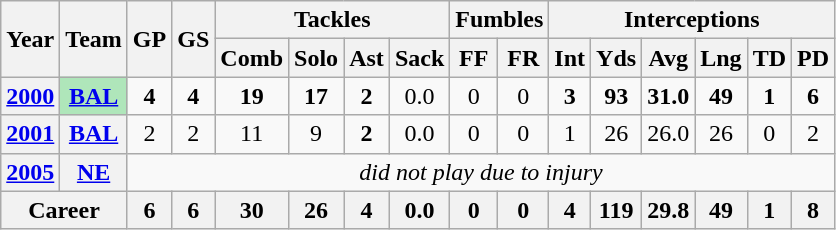<table class="wikitable" style="text-align:center">
<tr>
<th rowspan="2">Year</th>
<th rowspan="2">Team</th>
<th rowspan="2">GP</th>
<th rowspan="2">GS</th>
<th colspan="4">Tackles</th>
<th colspan="2">Fumbles</th>
<th colspan="6">Interceptions</th>
</tr>
<tr>
<th>Comb</th>
<th>Solo</th>
<th>Ast</th>
<th>Sack</th>
<th>FF</th>
<th>FR</th>
<th>Int</th>
<th>Yds</th>
<th>Avg</th>
<th>Lng</th>
<th>TD</th>
<th>PD</th>
</tr>
<tr>
<th><a href='#'>2000</a></th>
<th style="background:#afe6ba"><a href='#'>BAL</a></th>
<td><strong>4</strong></td>
<td><strong>4</strong></td>
<td><strong>19</strong></td>
<td><strong>17</strong></td>
<td><strong>2</strong></td>
<td>0.0</td>
<td>0</td>
<td>0</td>
<td><strong>3</strong></td>
<td><strong>93</strong></td>
<td><strong>31.0</strong></td>
<td><strong>49</strong></td>
<td><strong>1</strong></td>
<td><strong>6</strong></td>
</tr>
<tr>
<th><a href='#'>2001</a></th>
<th><a href='#'>BAL</a></th>
<td>2</td>
<td>2</td>
<td>11</td>
<td>9</td>
<td><strong>2</strong></td>
<td>0.0</td>
<td>0</td>
<td>0</td>
<td>1</td>
<td>26</td>
<td>26.0</td>
<td>26</td>
<td>0</td>
<td>2</td>
</tr>
<tr>
<th><a href='#'>2005</a></th>
<th><a href='#'>NE</a></th>
<td colspan="14"><em>did not play due to injury</em></td>
</tr>
<tr>
<th colspan="2">Career</th>
<th>6</th>
<th>6</th>
<th>30</th>
<th>26</th>
<th>4</th>
<th>0.0</th>
<th>0</th>
<th>0</th>
<th>4</th>
<th>119</th>
<th>29.8</th>
<th>49</th>
<th>1</th>
<th>8</th>
</tr>
</table>
